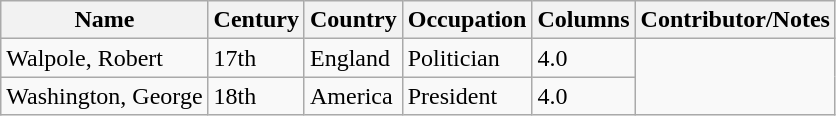<table class="wikitable">
<tr>
<th>Name</th>
<th>Century</th>
<th>Country</th>
<th>Occupation</th>
<th>Columns</th>
<th>Contributor/Notes</th>
</tr>
<tr>
<td>Walpole, Robert</td>
<td>17th</td>
<td>England</td>
<td>Politician</td>
<td>4.0</td>
</tr>
<tr>
<td>Washington, George</td>
<td>18th</td>
<td>America</td>
<td>President</td>
<td>4.0</td>
</tr>
</table>
